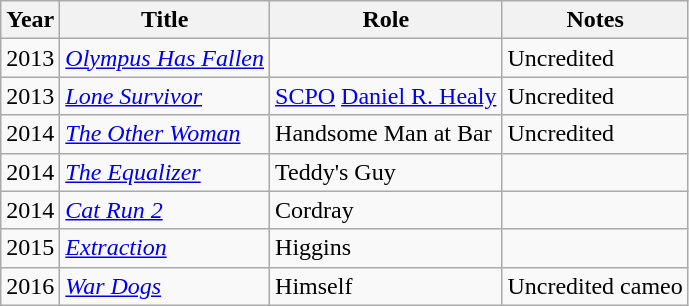<table class="wikitable sortable">
<tr>
<th>Year</th>
<th>Title</th>
<th>Role</th>
<th class="unsortable">Notes</th>
</tr>
<tr>
<td>2013</td>
<td><em><a href='#'>Olympus Has Fallen</a></em></td>
<td></td>
<td>Uncredited</td>
</tr>
<tr>
<td>2013</td>
<td><em><a href='#'>Lone Survivor</a></em></td>
<td><a href='#'>SCPO</a> <a href='#'>Daniel R. Healy</a></td>
<td>Uncredited</td>
</tr>
<tr>
<td>2014</td>
<td><em><a href='#'>The Other Woman</a></em></td>
<td>Handsome Man at Bar</td>
<td>Uncredited</td>
</tr>
<tr>
<td>2014</td>
<td><em><a href='#'>The Equalizer</a></em></td>
<td>Teddy's Guy</td>
<td></td>
</tr>
<tr>
<td>2014</td>
<td><em><a href='#'>Cat Run 2</a></em></td>
<td>Cordray</td>
<td></td>
</tr>
<tr>
<td>2015</td>
<td><em><a href='#'>Extraction</a></em></td>
<td>Higgins</td>
<td></td>
</tr>
<tr>
<td>2016</td>
<td><em><a href='#'>War Dogs</a></em></td>
<td>Himself</td>
<td>Uncredited cameo</td>
</tr>
</table>
